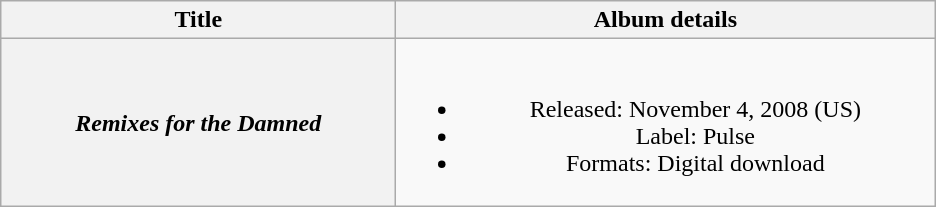<table class="wikitable plainrowheaders" style="text-align:center;">
<tr>
<th scope="col" style="width:16em;">Title</th>
<th scope="col" style="width:22em;">Album details</th>
</tr>
<tr>
<th scope="row"><em>Remixes for the Damned</em></th>
<td><br><ul><li>Released: November 4, 2008 <span>(US)</span></li><li>Label: Pulse</li><li>Formats: Digital download</li></ul></td>
</tr>
</table>
